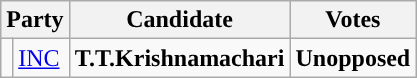<table class="wikitable">
<tr>
<th colspan="2">Party</th>
<th>Candidate</th>
<th>Votes</th>
</tr>
<tr>
<td></td>
<td><a href='#'>INC</a></td>
<td><strong>T.T.Krishnamachari</strong></td>
<td><strong>Unopposed</strong></td>
</tr>
</table>
